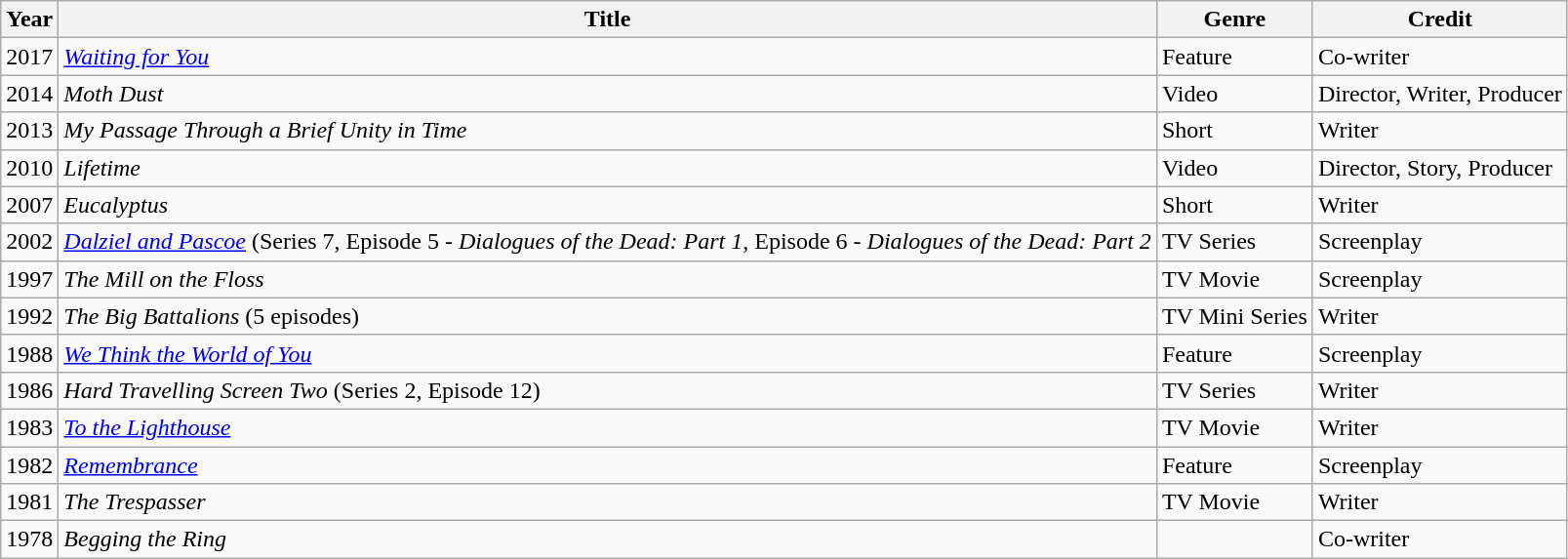<table class="wikitable">
<tr>
<th>Year</th>
<th>Title</th>
<th>Genre</th>
<th>Credit</th>
</tr>
<tr>
<td>2017</td>
<td><em><a href='#'>Waiting for You</a></em></td>
<td>Feature</td>
<td>Co-writer</td>
</tr>
<tr>
<td>2014</td>
<td><em>Moth Dust</em></td>
<td>Video</td>
<td>Director, Writer, Producer</td>
</tr>
<tr>
<td>2013</td>
<td><em>My Passage Through a Brief Unity in Time</em></td>
<td>Short</td>
<td>Writer</td>
</tr>
<tr>
<td>2010</td>
<td><em>Lifetime</em></td>
<td>Video</td>
<td>Director, Story, Producer</td>
</tr>
<tr>
<td>2007</td>
<td><em>Eucalyptus</em></td>
<td>Short</td>
<td>Writer</td>
</tr>
<tr>
<td>2002</td>
<td><em><a href='#'>Dalziel and Pascoe</a></em> (Series 7, Episode 5 - <em>Dialogues of the Dead: Part 1</em>, Episode 6 - <em>Dialogues of the Dead: Part 2</em></td>
<td>TV Series</td>
<td>Screenplay</td>
</tr>
<tr>
<td>1997</td>
<td><em>The Mill on the Floss</em></td>
<td>TV Movie</td>
<td>Screenplay</td>
</tr>
<tr>
<td>1992</td>
<td><em>The Big Battalions</em> (5 episodes)</td>
<td>TV Mini Series</td>
<td>Writer</td>
</tr>
<tr>
<td>1988</td>
<td><em><a href='#'>We Think the World of You</a></em></td>
<td>Feature</td>
<td>Screenplay</td>
</tr>
<tr>
<td>1986</td>
<td><em>Hard Travelling Screen Two</em> (Series 2, Episode 12)</td>
<td>TV Series</td>
<td>Writer</td>
</tr>
<tr>
<td>1983</td>
<td><em><a href='#'>To the Lighthouse</a></em></td>
<td>TV Movie</td>
<td>Writer</td>
</tr>
<tr>
<td>1982</td>
<td><em><a href='#'>Remembrance</a></em></td>
<td>Feature</td>
<td>Screenplay</td>
</tr>
<tr>
<td>1981</td>
<td><em>The Trespasser</em></td>
<td>TV Movie</td>
<td>Writer</td>
</tr>
<tr>
<td>1978</td>
<td><em>Begging the Ring</em></td>
<td></td>
<td>Co-writer</td>
</tr>
</table>
